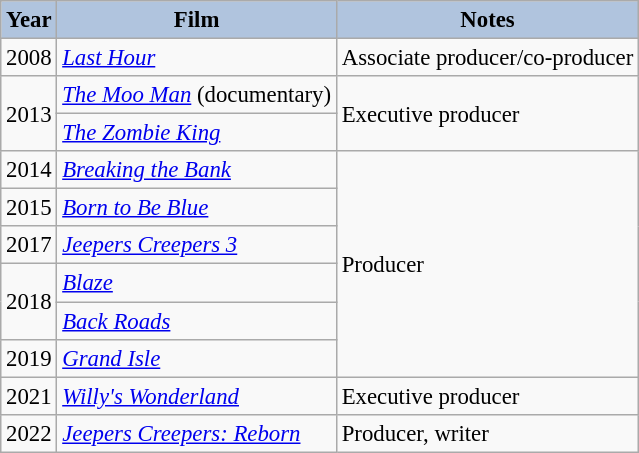<table class="wikitable" style="font-size:95%;">
<tr>
<th style="background:#B0C4DE;">Year</th>
<th style="background:#B0C4DE;">Film</th>
<th style="background:#B0C4DE;">Notes</th>
</tr>
<tr>
<td>2008</td>
<td><em><a href='#'>Last Hour</a></em></td>
<td>Associate producer/co-producer</td>
</tr>
<tr>
<td rowspan="2">2013</td>
<td><em><a href='#'>The Moo Man</a></em> (documentary)</td>
<td rowspan="2">Executive producer</td>
</tr>
<tr>
<td><em><a href='#'>The Zombie King</a></em></td>
</tr>
<tr>
<td>2014</td>
<td><em><a href='#'>Breaking the Bank</a></em></td>
<td rowspan="6">Producer</td>
</tr>
<tr>
<td>2015</td>
<td><em><a href='#'>Born to Be Blue</a></em></td>
</tr>
<tr>
<td>2017</td>
<td><em><a href='#'>Jeepers Creepers 3</a></em></td>
</tr>
<tr>
<td rowspan="2">2018</td>
<td><em><a href='#'>Blaze</a></em></td>
</tr>
<tr>
<td><em><a href='#'>Back Roads</a></em></td>
</tr>
<tr>
<td>2019</td>
<td><em><a href='#'>Grand Isle</a></em></td>
</tr>
<tr>
<td>2021</td>
<td><em><a href='#'>Willy's Wonderland</a></em></td>
<td>Executive producer</td>
</tr>
<tr>
<td>2022</td>
<td><em><a href='#'>Jeepers Creepers: Reborn</a></em></td>
<td>Producer, writer</td>
</tr>
</table>
